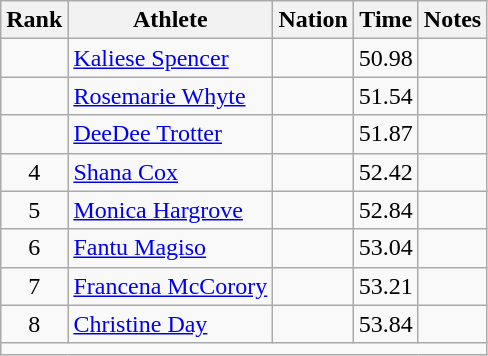<table class="wikitable mw-datatable sortable" style="text-align:center;">
<tr>
<th>Rank</th>
<th>Athlete</th>
<th>Nation</th>
<th>Time</th>
<th>Notes</th>
</tr>
<tr>
<td></td>
<td align=left><a href='#'>Kaliese Spencer</a></td>
<td align=left></td>
<td>50.98</td>
<td></td>
</tr>
<tr>
<td></td>
<td align=left><a href='#'>Rosemarie Whyte</a></td>
<td align=left></td>
<td>51.54</td>
<td></td>
</tr>
<tr>
<td></td>
<td align=left><a href='#'>DeeDee Trotter</a></td>
<td align=left></td>
<td>51.87</td>
<td></td>
</tr>
<tr>
<td>4</td>
<td align=left><a href='#'>Shana Cox</a></td>
<td align=left></td>
<td>52.42</td>
<td></td>
</tr>
<tr>
<td>5</td>
<td align=left><a href='#'>Monica Hargrove</a></td>
<td align=left></td>
<td>52.84</td>
<td></td>
</tr>
<tr>
<td>6</td>
<td align=left><a href='#'>Fantu Magiso</a></td>
<td align=left></td>
<td>53.04</td>
<td></td>
</tr>
<tr>
<td>7</td>
<td align=left><a href='#'>Francena McCorory</a></td>
<td align=left></td>
<td>53.21</td>
<td></td>
</tr>
<tr>
<td>8</td>
<td align=left><a href='#'>Christine Day</a></td>
<td align=left></td>
<td>53.84</td>
<td></td>
</tr>
<tr class="sortbottom">
<td colspan=5></td>
</tr>
</table>
